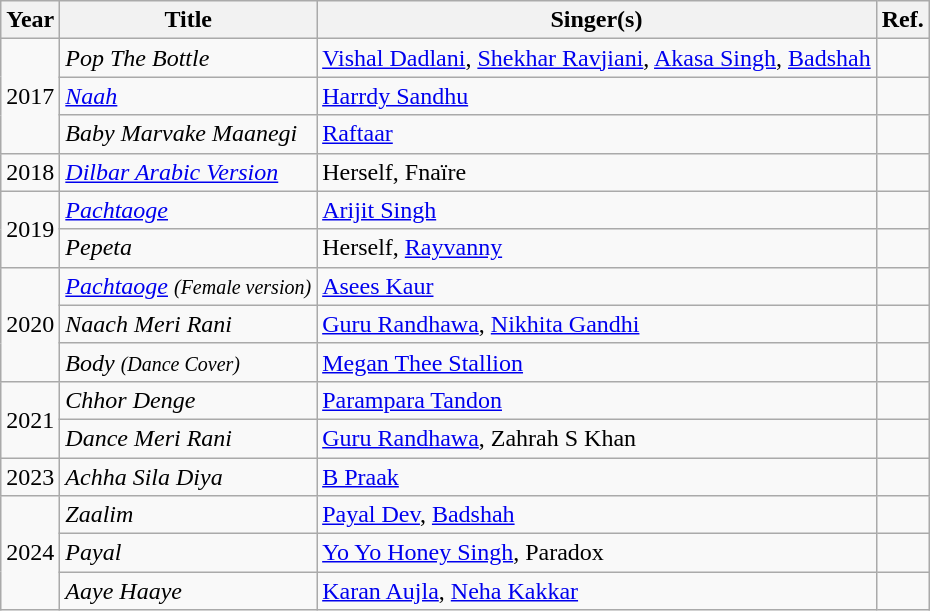<table class="wikitable sortable">
<tr>
<th>Year</th>
<th>Title</th>
<th>Singer(s)</th>
<th>Ref.</th>
</tr>
<tr>
<td rowspan=3>2017</td>
<td><em>Pop The Bottle</em></td>
<td><a href='#'>Vishal Dadlani</a>, <a href='#'>Shekhar Ravjiani</a>, <a href='#'>Akasa Singh</a>, <a href='#'>Badshah</a></td>
<td></td>
</tr>
<tr>
<td><em><a href='#'>Naah</a></em></td>
<td><a href='#'>Harrdy Sandhu</a></td>
<td><em></em></td>
</tr>
<tr>
<td><em>Baby Marvake Maanegi</em></td>
<td><a href='#'>Raftaar</a></td>
<td><em></em></td>
</tr>
<tr>
<td>2018</td>
<td><em><a href='#'>Dilbar Arabic Version</a></em></td>
<td>Herself, Fnaïre</td>
<td><em></em></td>
</tr>
<tr>
<td rowspan=2>2019</td>
<td><em><a href='#'>Pachtaoge</a></em></td>
<td><a href='#'>Arijit Singh</a></td>
<td><em></em></td>
</tr>
<tr>
<td><em>Pepeta</em></td>
<td>Herself, <a href='#'>Rayvanny</a></td>
<td><em></em></td>
</tr>
<tr>
<td rowspan="3">2020</td>
<td><em><a href='#'>Pachtaoge</a></em> <em><small>(Female version)</small></em></td>
<td><a href='#'>Asees Kaur</a></td>
<td></td>
</tr>
<tr>
<td><em>Naach Meri Rani</em></td>
<td><a href='#'>Guru Randhawa</a>, <a href='#'>Nikhita Gandhi</a></td>
<td></td>
</tr>
<tr>
<td><em>Body</em> <em><small>(Dance Cover)</small></em></td>
<td><a href='#'>Megan Thee Stallion</a></td>
<td></td>
</tr>
<tr>
<td rowspan="2">2021</td>
<td><em>Chhor Denge</em></td>
<td><a href='#'>Parampara Tandon</a></td>
<td><em></em></td>
</tr>
<tr>
<td><em>Dance Meri Rani</em></td>
<td><a href='#'>Guru Randhawa</a>, Zahrah S Khan</td>
<td></td>
</tr>
<tr>
<td>2023</td>
<td><em>Achha Sila Diya</em></td>
<td><a href='#'>B Praak</a></td>
<td></td>
</tr>
<tr>
<td rowspan="3">2024</td>
<td><em>Zaalim</em></td>
<td><a href='#'>Payal Dev</a>, <a href='#'>Badshah</a></td>
<td></td>
</tr>
<tr>
<td><em>Payal</em></td>
<td><a href='#'>Yo Yo Honey Singh</a>, Paradox</td>
<td></td>
</tr>
<tr>
<td><em>Aaye Haaye</em></td>
<td><a href='#'>Karan Aujla</a>, <a href='#'>Neha Kakkar</a></td>
<td></td>
</tr>
</table>
